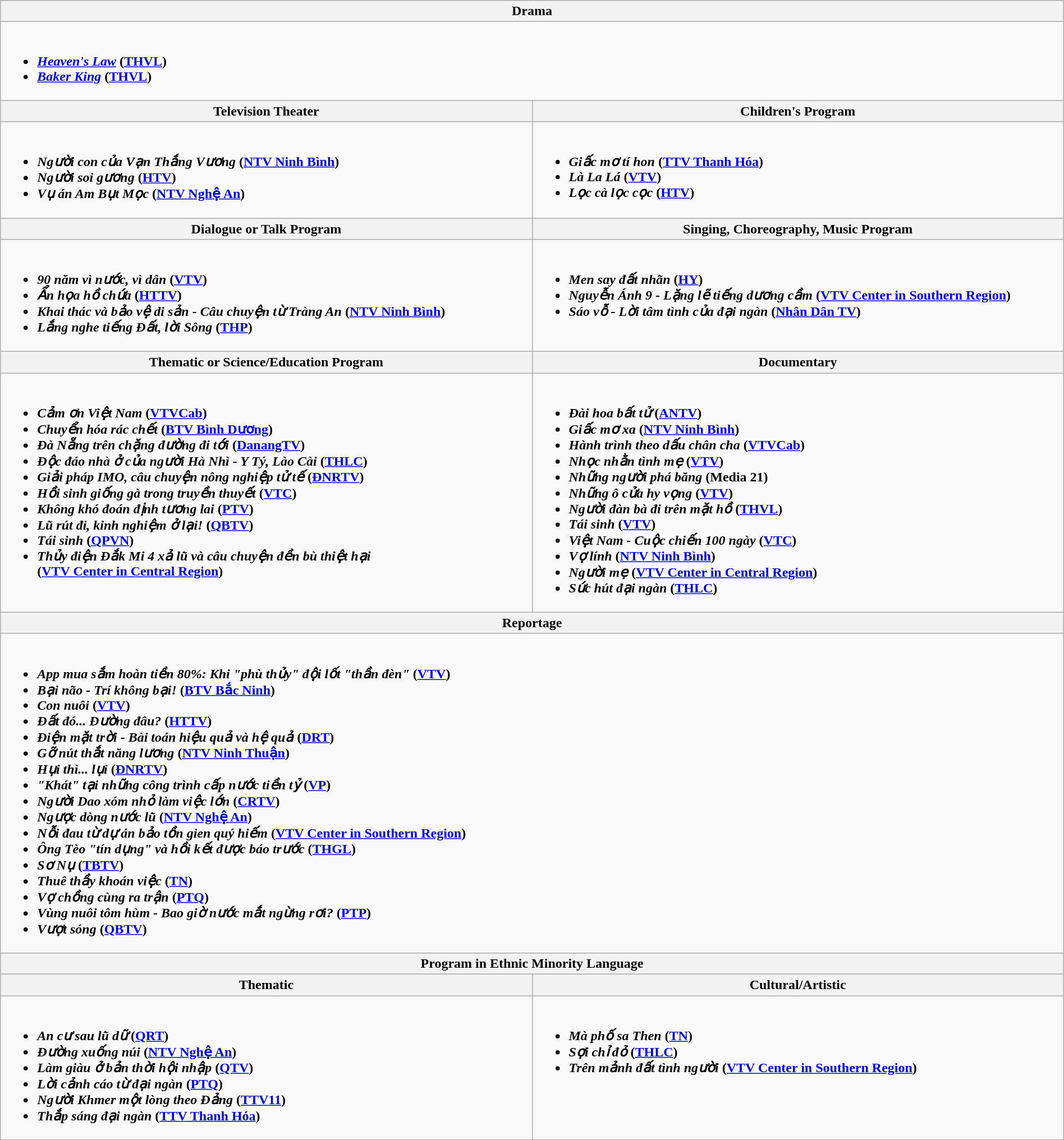<table class=wikitable style="width:100%">
<tr>
<th colspan=2>Drama</th>
</tr>
<tr>
<td colspan=2 valign="top"><br><ul><li><strong><em><a href='#'>Heaven's Law</a></em></strong> <strong>(<a href='#'>THVL</a>)</strong></li><li><strong><em><a href='#'>Baker King</a></em></strong> <strong>(<a href='#'>THVL</a>)</strong></li></ul></td>
</tr>
<tr>
<th style="width:50%">Television Theater</th>
<th style="width:50%">Children's Program</th>
</tr>
<tr>
<td valign="top"><br><ul><li><strong><em>Người con của Vạn Thắng Vương</em></strong> <strong>(<a href='#'>NTV Ninh Bình</a>)</strong></li><li><strong><em>Người soi gương</em></strong> <strong>(<a href='#'>HTV</a>)</strong></li><li><strong><em>Vụ án Am Bụt Mọc</em></strong> <strong>(<a href='#'>NTV Nghệ An</a>)</strong></li></ul></td>
<td valign="top"><br><ul><li><strong><em>Giấc mơ tí hon</em></strong> <strong>(<a href='#'>TTV Thanh Hóa</a>)</strong></li><li><strong><em>Là La Lá</em></strong> <strong>(<a href='#'>VTV</a>)</strong></li><li><strong><em>Lọc cà lọc cọc</em></strong> <strong>(<a href='#'>HTV</a>)</strong></li></ul></td>
</tr>
<tr>
<th>Dialogue or Talk Program</th>
<th>Singing, Choreography, Music Program</th>
</tr>
<tr>
<td valign="top"><br><ul><li><strong><em>90 năm vì nước, vì dân</em></strong> <strong>(<a href='#'>VTV</a>)</strong></li><li><strong><em>Ẩn họa hồ chứa</em></strong> <strong>(<a href='#'>HTTV</a>)</strong></li><li><strong><em>Khai thác và bảo vệ di sản - Câu chuyện từ Tràng An</em></strong> <strong>(<a href='#'>NTV Ninh Bình</a>)</strong></li><li><strong><em>Lắng nghe tiếng Đất, lời Sông</em></strong> <strong>(<a href='#'>THP</a>)</strong></li></ul></td>
<td valign="top"><br><ul><li><strong><em>Men say đất nhãn</em></strong> <strong>(<a href='#'>HY</a>)</strong></li><li><strong><em>Nguyễn Ánh 9 - Lặng lẽ tiếng dương cầm</em></strong> <strong>(<a href='#'>VTV Center in Southern Region</a>)</strong></li><li><strong><em>Sáo vỗ - Lời tâm tình của đại ngàn</em></strong> <strong>(<a href='#'>Nhân Dân TV</a>)</strong></li></ul></td>
</tr>
<tr>
<th>Thematic or Science/Education Program</th>
<th>Documentary</th>
</tr>
<tr>
<td valign="top"><br><ul><li><strong><em>Cảm ơn Việt Nam</em></strong> <strong>(<a href='#'>VTVCab</a>)</strong></li><li><strong><em>Chuyển hóa rác chết</em></strong> <strong>(<a href='#'>BTV Bình Dương</a>)</strong></li><li><strong><em>Đà Nẵng trên chặng đường đi tới</em></strong> <strong>(<a href='#'>DanangTV</a>)</strong></li><li><strong><em>Độc đáo nhà ở của người Hà Nhì - Y Tý, Lào Cài</em></strong> <strong>(<a href='#'>THLC</a>)</strong></li><li><strong><em>Giải pháp IMO, câu chuyện nông nghiệp tử tế</em></strong> <strong>(<a href='#'>ĐNRTV</a>)</strong></li><li><strong><em>Hồi sinh giống gà trong truyền thuyết</em></strong> <strong>(<a href='#'>VTC</a>)</strong></li><li><strong><em>Không khó đoán định tương lai</em></strong> <strong>(<a href='#'>PTV</a>)</strong></li><li><strong><em>Lũ rút đi, kinh nghiệm ở lại!</em></strong> <strong>(<a href='#'>QBTV</a>)</strong></li><li><strong><em>Tái sinh</em></strong> <strong>(<a href='#'>QPVN</a>)</strong></li><li><strong><em>Thủy điện Đắk Mi 4 xả lũ và câu chuyện đền bù thiệt hại</em></strong><br><strong>(<a href='#'>VTV Center in Central Region</a>)</strong></li></ul></td>
<td valign="top"><br><ul><li><strong><em>Đài hoa bất tử</em></strong> <strong>(<a href='#'>ANTV</a>)</strong></li><li><strong><em>Giấc mơ xa</em></strong> <strong>(<a href='#'>NTV Ninh Bình</a>)</strong></li><li><strong><em>Hành trình theo dấu chân cha</em></strong> <strong>(<a href='#'>VTVCab</a>)</strong></li><li><strong><em>Nhọc nhằn tình mẹ</em></strong> <strong>(<a href='#'>VTV</a>)</strong></li><li><strong><em>Những người phá băng</em></strong> <strong>(Media 21)</strong></li><li><strong><em>Những ô cửa hy vọng</em></strong> <strong>(<a href='#'>VTV</a>)</strong></li><li><strong><em>Người đàn bà đi trên mặt hồ</em></strong> <strong>(<a href='#'>THVL</a>)</strong></li><li><strong><em>Tái sinh</em></strong> <strong>(<a href='#'>VTV</a>)</strong></li><li><strong><em>Việt Nam - Cuộc chiến 100 ngày</em></strong> <strong>(<a href='#'>VTC</a>)</strong></li><li><strong><em>Vợ lính</em></strong> <strong>(<a href='#'>NTV Ninh Bình</a>)</strong></li><li><strong><em>Người mẹ</em></strong> <strong>(<a href='#'>VTV Center in Central Region</a>)</strong> </li><li><strong><em>Sức hút đại ngàn</em></strong> <strong>(<a href='#'>THLC</a>)</strong> </li></ul></td>
</tr>
<tr>
<th colspan=2>Reportage</th>
</tr>
<tr>
<td colspan=2 valign="top"><br><ul><li><strong><em>App mua sắm hoàn tiền 80%: Khi "phù thủy" đội lốt "thần đèn"</em></strong> <strong>(<a href='#'>VTV</a>)</strong></li><li><strong><em>Bại não - Trí không bại!</em></strong> <strong>(<a href='#'>BTV Bắc Ninh</a>)</strong></li><li><strong><em>Con nuôi</em></strong> <strong>(<a href='#'>VTV</a>)</strong></li><li><strong><em>Đất đó... Đường đâu?</em></strong> <strong>(<a href='#'>HTTV</a>)</strong></li><li><strong><em>Điện mặt trời - Bài toán hiệu quả và hệ quả</em></strong> <strong>(<a href='#'>DRT</a>)</strong></li><li><strong><em>Gỡ nút thắt năng lương</em></strong> <strong>(<a href='#'>NTV Ninh Thuận</a>)</strong></li><li><strong><em>Hụi thì... lụi</em></strong> <strong>(<a href='#'>ĐNRTV</a>)</strong></li><li><strong><em>"Khát" tại những công trình cấp nước tiền tỷ</em></strong> <strong>(<a href='#'>VP</a>)</strong></li><li><strong><em>Người Dao xóm nhỏ làm việc lớn</em></strong> <strong>(<a href='#'>CRTV</a>)</strong></li><li><strong><em>Ngược dòng nước lũ</em></strong> <strong>(<a href='#'>NTV Nghệ An</a>)</strong></li><li><strong><em>Nỗi đau từ dự án bảo tồn gien quý hiếm</em></strong> <strong>(<a href='#'>VTV Center in Southern Region</a>)</strong></li><li><strong><em>Ông Tèo "tín dụng" và hồi kết được báo trước</em></strong> <strong>(<a href='#'>THGL</a>)</strong></li><li><strong><em>Sơ Nụ</em></strong> <strong>(<a href='#'>TBTV</a>)</strong></li><li><strong><em>Thuê thầy khoán việc</em></strong> <strong>(<a href='#'>TN</a>)</strong></li><li><strong><em>Vợ chồng cùng ra trận</em></strong> <strong>(<a href='#'>PTQ</a>)</strong></li><li><strong><em>Vùng nuôi tôm hùm - Bao giờ nước mắt ngừng rơi?</em></strong> <strong>(<a href='#'>PTP</a>)</strong></li><li><strong><em>Vượt sóng</em></strong> <strong>(<a href='#'>QBTV</a>)</strong></li></ul></td>
</tr>
<tr>
<th colspan=2>Program in Ethnic Minority Language</th>
</tr>
<tr>
<th>Thematic</th>
<th>Cultural/Artistic</th>
</tr>
<tr>
<td valign="top"><br><ul><li><strong><em>An cư sau lũ dữ</em></strong> <strong>(<a href='#'>QRT</a>)</strong></li><li><strong><em>Đường xuống núi</em></strong> <strong>(<a href='#'>NTV Nghệ An</a>)</strong></li><li><strong><em>Làm giàu ở bản thời hội nhập</em></strong> <strong>(<a href='#'>QTV</a>)</strong></li><li><strong><em>Lời cảnh cáo từ đại ngàn</em></strong> <strong>(<a href='#'>PTQ</a>)</strong></li><li><strong><em>Người Khmer một lòng theo Đảng</em></strong> <strong>(<a href='#'>TTV11</a>)</strong></li><li><strong><em>Thắp sáng đại ngàn</em></strong> <strong>(<a href='#'>TTV Thanh Hóa</a>)</strong></li></ul></td>
<td valign="top"><br><ul><li><strong><em>Mà phố sa Then</em></strong> <strong>(<a href='#'>TN</a>)</strong></li><li><strong><em>Sợi chỉ đỏ</em></strong> <strong>(<a href='#'>THLC</a>)</strong></li><li><strong><em>Trên mảnh đất tình người</em></strong> <strong>(<a href='#'>VTV Center in Southern Region</a>)</strong></li></ul></td>
</tr>
</table>
